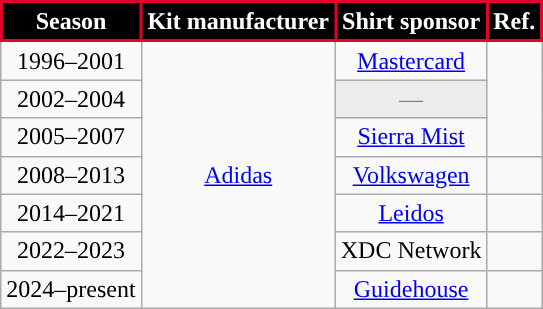<table class="wikitable" style="text-align: center; float:right; margin:0 0 0 1em;">
<tr>
<th style="background:#000; color:#fff; border:2px solid #E4002B;">Season</th>
<th style="background:#000; color:#fff; border:2px solid #E4002B;">Kit manufacturer</th>
<th style="background:#000; color:#fff; border:2px solid #E4002B;">Shirt sponsor</th>
<th style="background:#000; color:#fff; border:2px solid #E4002B;">Ref.</th>
</tr>
<tr>
<td>1996–2001</td>
<td rowspan=7><a href='#'>Adidas</a></td>
<td><a href='#'>Mastercard</a></td>
<td rowspan=3></td>
</tr>
<tr>
<td>2002–2004</td>
<td style="background:#ececec; color:gray">—</td>
</tr>
<tr>
<td>2005–2007</td>
<td><a href='#'>Sierra Mist</a></td>
</tr>
<tr>
<td>2008–2013</td>
<td><a href='#'>Volkswagen</a></td>
<td></td>
</tr>
<tr>
<td>2014–2021</td>
<td><a href='#'>Leidos</a></td>
<td></td>
</tr>
<tr>
<td>2022–2023</td>
<td>XDC Network</td>
<td></td>
</tr>
<tr>
<td>2024–present</td>
<td><a href='#'>Guidehouse</a></td>
<td></td>
</tr>
</table>
